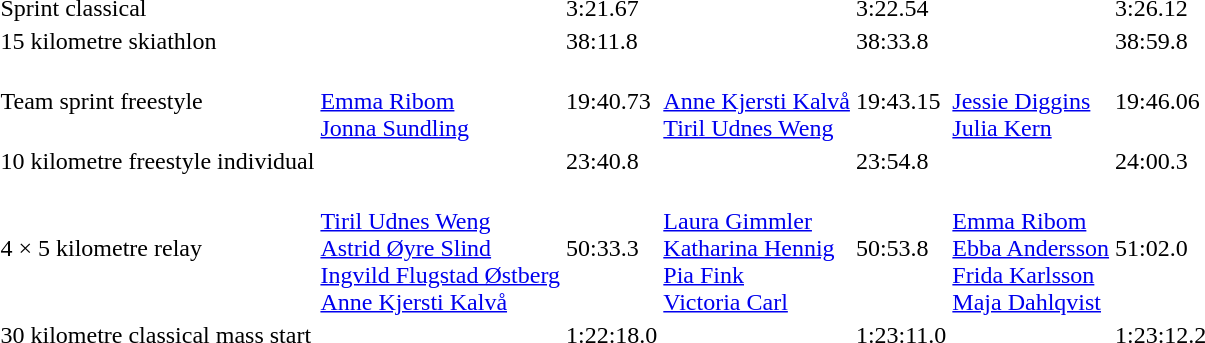<table>
<tr>
<td>Sprint classical<br></td>
<td></td>
<td>3:21.67</td>
<td></td>
<td>3:22.54</td>
<td></td>
<td>3:26.12</td>
</tr>
<tr>
<td>15 kilometre skiathlon<br></td>
<td></td>
<td>38:11.8</td>
<td></td>
<td>38:33.8</td>
<td></td>
<td>38:59.8</td>
</tr>
<tr>
<td>Team sprint freestyle<br></td>
<td><br><a href='#'>Emma Ribom</a><br><a href='#'>Jonna Sundling</a></td>
<td>19:40.73</td>
<td><br><a href='#'>Anne Kjersti Kalvå</a><br><a href='#'>Tiril Udnes Weng</a></td>
<td>19:43.15</td>
<td><br><a href='#'>Jessie Diggins</a><br><a href='#'>Julia Kern</a></td>
<td>19:46.06</td>
</tr>
<tr>
<td>10 kilometre freestyle individual<br></td>
<td></td>
<td>23:40.8</td>
<td></td>
<td>23:54.8</td>
<td></td>
<td>24:00.3</td>
</tr>
<tr>
<td>4 × 5 kilometre relay<br></td>
<td><br><a href='#'>Tiril Udnes Weng</a><br><a href='#'>Astrid Øyre Slind</a><br><a href='#'>Ingvild Flugstad Østberg</a><br><a href='#'>Anne Kjersti Kalvå</a></td>
<td>50:33.3</td>
<td><br><a href='#'>Laura Gimmler</a><br><a href='#'>Katharina Hennig</a><br><a href='#'>Pia Fink</a><br><a href='#'>Victoria Carl</a></td>
<td>50:53.8</td>
<td><br><a href='#'>Emma Ribom</a><br><a href='#'>Ebba Andersson</a><br><a href='#'>Frida Karlsson</a><br><a href='#'>Maja Dahlqvist</a></td>
<td>51:02.0</td>
</tr>
<tr>
<td>30 kilometre classical mass start<br></td>
<td></td>
<td>1:22:18.0</td>
<td></td>
<td>1:23:11.0</td>
<td></td>
<td>1:23:12.2</td>
</tr>
</table>
